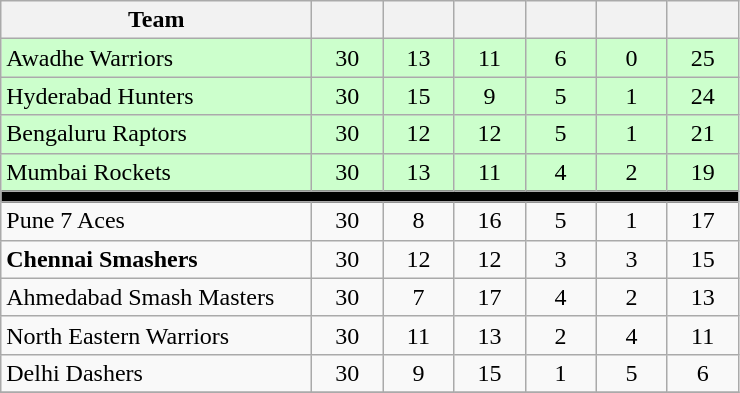<table class="wikitable" style="text-align: center;">
<tr>
<th style="width: 200px;">Team</th>
<th style="width: 40px;"></th>
<th style="width: 40px;"></th>
<th style="width: 40px;"></th>
<th style="width: 40px;"></th>
<th style="width: 40px;"></th>
<th style="width: 40px;"></th>
</tr>
<tr style="background:#cfc">
<td style="text-align: left;">Awadhe Warriors</td>
<td>30</td>
<td>13</td>
<td>11</td>
<td>6</td>
<td>0</td>
<td>25</td>
</tr>
<tr style="background:#cfc">
<td style="text-align: left;">Hyderabad Hunters</td>
<td>30</td>
<td>15</td>
<td>9</td>
<td>5</td>
<td>1</td>
<td>24</td>
</tr>
<tr style="background:#cfc">
<td style="text-align: left;">Bengaluru Raptors</td>
<td>30</td>
<td>12</td>
<td>12</td>
<td>5</td>
<td>1</td>
<td>21</td>
</tr>
<tr style="background:#cfc">
<td style="text-align: left;">Mumbai Rockets</td>
<td>30</td>
<td>13</td>
<td>11</td>
<td>4</td>
<td>2</td>
<td>19</td>
</tr>
<tr>
<td colspan="7" style="background:black;"></td>
</tr>
<tr>
<td style="text-align: left;">Pune 7 Aces</td>
<td>30</td>
<td>8</td>
<td>16</td>
<td>5</td>
<td>1</td>
<td>17</td>
</tr>
<tr>
<td style="text-align: left;"><strong>Chennai Smashers</strong></td>
<td>30</td>
<td>12</td>
<td>12</td>
<td>3</td>
<td>3</td>
<td>15</td>
</tr>
<tr>
<td style="text-align: left;">Ahmedabad Smash Masters</td>
<td>30</td>
<td>7</td>
<td>17</td>
<td>4</td>
<td>2</td>
<td>13</td>
</tr>
<tr>
<td style="text-align: left;">North Eastern Warriors</td>
<td>30</td>
<td>11</td>
<td>13</td>
<td>2</td>
<td>4</td>
<td>11</td>
</tr>
<tr>
<td style="text-align: left;">Delhi Dashers</td>
<td>30</td>
<td>9</td>
<td>15</td>
<td>1</td>
<td>5</td>
<td>6</td>
</tr>
<tr>
</tr>
</table>
